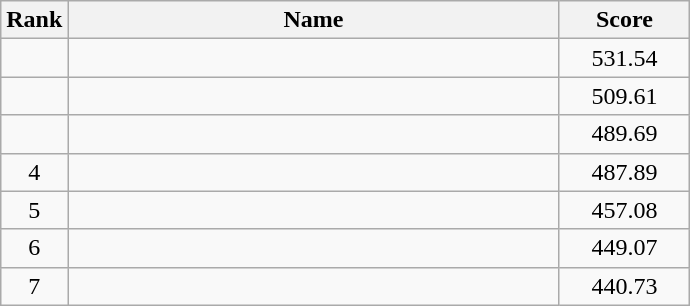<table class="wikitable">
<tr>
<th>Rank</th>
<th align="center" style="width: 20em">Name</th>
<th align="center" style="width: 5em">Score</th>
</tr>
<tr>
<td align="center"></td>
<td></td>
<td align="center">531.54</td>
</tr>
<tr>
<td align="center"></td>
<td></td>
<td align="center">509.61</td>
</tr>
<tr>
<td align="center"></td>
<td></td>
<td align="center">489.69</td>
</tr>
<tr>
<td align="center">4</td>
<td></td>
<td align="center">487.89</td>
</tr>
<tr>
<td align="center">5</td>
<td></td>
<td align="center">457.08</td>
</tr>
<tr>
<td align="center">6</td>
<td></td>
<td align="center">449.07</td>
</tr>
<tr>
<td align="center">7</td>
<td></td>
<td align="center">440.73</td>
</tr>
</table>
